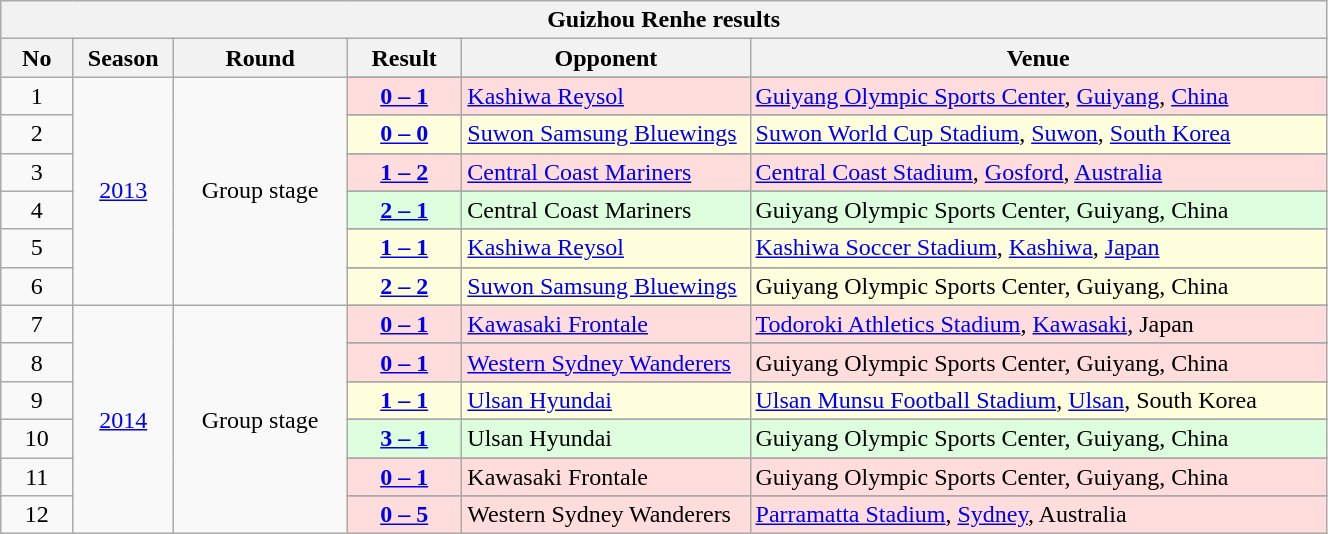<table width=70% class="wikitable collapsible collapsed" style="text-align:">
<tr>
<th colspan=6>Guizhou Renhe results</th>
</tr>
<tr>
<th width=5%>No</th>
<th width=7%>Season</th>
<th width=12%>Round</th>
<th width=8%>Result</th>
<th width=20%>Opponent</th>
<th width=40%>Venue</th>
</tr>
<tr>
<td rowspan=2 align=center>1</td>
<td rowspan=12 align=center><a href='#'>2013</a></td>
<td rowspan=12 align=center>Group stage</td>
</tr>
<tr bgcolor=#ffdddd>
<td align=center><a href='#'><strong>0 – 1</strong></a></td>
<td> <a href='#'>Kashiwa Reysol</a></td>
<td><a href='#'>Guiyang Olympic Sports Center</a>, <a href='#'>Guiyang</a>, <a href='#'>China</a></td>
</tr>
<tr>
<td rowspan=2 align=center>2</td>
</tr>
<tr bgcolor=#ffffdd>
<td align=center><a href='#'><strong>0 – 0</strong></a></td>
<td> <a href='#'>Suwon Samsung Bluewings</a></td>
<td><a href='#'>Suwon World Cup Stadium</a>, <a href='#'>Suwon</a>, <a href='#'>South Korea</a></td>
</tr>
<tr>
<td rowspan=2 align=center>3</td>
</tr>
<tr bgcolor=#ffdddd>
<td align=center><a href='#'><strong>1 – 2</strong></a></td>
<td> <a href='#'>Central Coast Mariners</a></td>
<td><a href='#'>Central Coast Stadium</a>, <a href='#'>Gosford</a>, <a href='#'>Australia</a></td>
</tr>
<tr>
<td rowspan=2 align=center>4</td>
</tr>
<tr bgcolor=#ddffdd>
<td align=center><a href='#'><strong>2 – 1</strong></a></td>
<td> Central Coast Mariners</td>
<td>Guiyang Olympic Sports Center, Guiyang, China</td>
</tr>
<tr>
<td rowspan=2 align=center>5</td>
</tr>
<tr bgcolor=#ffffdd>
<td align=center><a href='#'><strong>1 – 1</strong></a></td>
<td> <a href='#'>Kashiwa Reysol</a></td>
<td><a href='#'>Kashiwa Soccer Stadium</a>, <a href='#'>Kashiwa</a>, <a href='#'>Japan</a></td>
</tr>
<tr>
<td rowspan=2 align=center>6</td>
</tr>
<tr bgcolor=#ffffdd>
<td align=center><a href='#'><strong>2 – 2</strong></a></td>
<td> <a href='#'>Suwon Samsung Bluewings</a></td>
<td>Guiyang Olympic Sports Center, Guiyang, China</td>
</tr>
<tr>
<td rowspan=2 align=center>7</td>
<td rowspan=12 align=center><a href='#'>2014</a></td>
<td rowspan=12 align=center>Group stage</td>
</tr>
<tr bgcolor=#ffdddd>
<td align=center><a href='#'><strong>0 – 1</strong></a></td>
<td> <a href='#'>Kawasaki Frontale</a></td>
<td><a href='#'>Todoroki Athletics Stadium</a>, <a href='#'>Kawasaki</a>, Japan</td>
</tr>
<tr>
<td rowspan=2 align=center>8</td>
</tr>
<tr bgcolor=#ffdddd>
<td align=center><a href='#'><strong>0 – 1</strong></a></td>
<td> <a href='#'>Western Sydney Wanderers</a></td>
<td>Guiyang Olympic Sports Center, Guiyang, China</td>
</tr>
<tr>
<td rowspan=2 align=center>9</td>
</tr>
<tr bgcolor=#ffffdd>
<td align=center><a href='#'><strong>1 – 1</strong></a></td>
<td> <a href='#'>Ulsan Hyundai</a></td>
<td><a href='#'>Ulsan Munsu Football Stadium</a>, <a href='#'>Ulsan</a>, South Korea</td>
</tr>
<tr>
<td rowspan=2 align=center>10</td>
</tr>
<tr bgcolor=#ddffdd>
<td align=center><a href='#'><strong>3 – 1</strong></a></td>
<td> Ulsan Hyundai</td>
<td>Guiyang Olympic Sports Center, Guiyang, China</td>
</tr>
<tr>
<td rowspan=2 align=center>11</td>
</tr>
<tr bgcolor=#ffdddd>
<td align=center><a href='#'><strong>0 – 1</strong></a></td>
<td> Kawasaki Frontale</td>
<td>Guiyang Olympic Sports Center, Guiyang, China</td>
</tr>
<tr>
<td rowspan=2 align=center>12</td>
</tr>
<tr bgcolor=#ffdddd>
<td align=center><a href='#'><strong>0 – 5</strong></a></td>
<td> Western Sydney Wanderers</td>
<td><a href='#'>Parramatta Stadium</a>, <a href='#'>Sydney</a>, Australia</td>
</tr>
</table>
